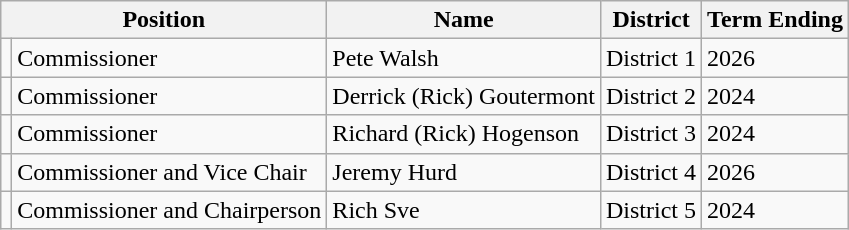<table class="wikitable">
<tr>
<th colspan="2">Position</th>
<th>Name</th>
<th>District</th>
<th>Term Ending</th>
</tr>
<tr>
<td></td>
<td>Commissioner</td>
<td>Pete Walsh</td>
<td>District 1</td>
<td>2026</td>
</tr>
<tr>
<td></td>
<td>Commissioner</td>
<td>Derrick (Rick) Goutermont</td>
<td>District 2</td>
<td>2024</td>
</tr>
<tr>
<td></td>
<td>Commissioner</td>
<td>Richard (Rick) Hogenson</td>
<td>District 3</td>
<td>2024</td>
</tr>
<tr>
<td></td>
<td>Commissioner and Vice Chair</td>
<td>Jeremy Hurd</td>
<td>District 4</td>
<td>2026</td>
</tr>
<tr>
<td></td>
<td>Commissioner and Chairperson</td>
<td>Rich Sve</td>
<td>District 5</td>
<td>2024</td>
</tr>
</table>
